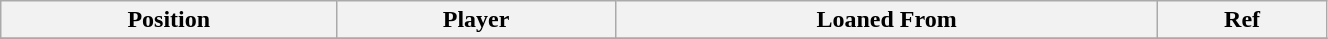<table class="wikitable sortable" style="width:70%; text-align:center; font-size:100%; text-align:left;">
<tr>
<th><strong>Position</strong></th>
<th><strong>Player</strong></th>
<th><strong>Loaned From</strong></th>
<th><strong>Ref</strong></th>
</tr>
<tr>
</tr>
</table>
